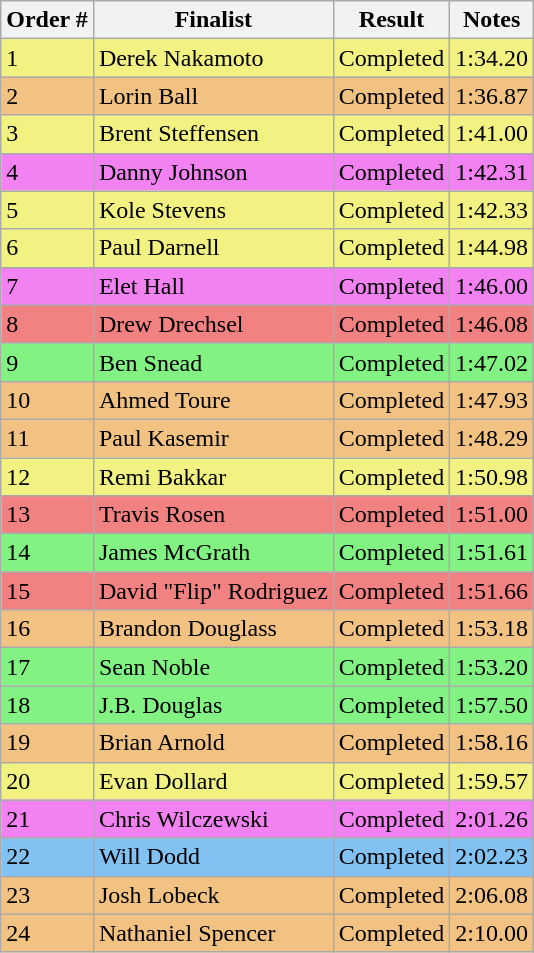<table class="wikitable sortable">
<tr>
<th>Order #</th>
<th>Finalist</th>
<th>Result</th>
<th>Notes</th>
</tr>
<tr style="background-color:#f2f282">
<td>1</td>
<td>Derek Nakamoto</td>
<td>Completed</td>
<td>1:34.20</td>
</tr>
<tr style="background-color:#f2c282">
<td>2</td>
<td>Lorin Ball</td>
<td>Completed</td>
<td>1:36.87</td>
</tr>
<tr style="background-color:#f2f282">
<td>3</td>
<td>Brent Steffensen</td>
<td>Completed</td>
<td>1:41.00</td>
</tr>
<tr style="background-color:#f282f2">
<td>4</td>
<td>Danny Johnson</td>
<td>Completed</td>
<td>1:42.31</td>
</tr>
<tr style="background-color:#f2f282">
<td>5</td>
<td>Kole Stevens</td>
<td>Completed</td>
<td>1:42.33</td>
</tr>
<tr style="background-color:#f2f282">
<td>6</td>
<td>Paul Darnell</td>
<td>Completed</td>
<td>1:44.98</td>
</tr>
<tr style="background-color:#f282f2">
<td>7</td>
<td>Elet Hall</td>
<td>Completed</td>
<td>1:46.00</td>
</tr>
<tr style="background-color:#f28282">
<td>8</td>
<td>Drew Drechsel</td>
<td>Completed</td>
<td>1:46.08</td>
</tr>
<tr style="background-color:#82f282">
<td>9</td>
<td>Ben Snead</td>
<td>Completed</td>
<td>1:47.02</td>
</tr>
<tr style="background-color:#f2c282">
<td>10</td>
<td>Ahmed Toure</td>
<td>Completed</td>
<td>1:47.93</td>
</tr>
<tr style="background-color:#f2c282">
<td>11</td>
<td>Paul Kasemir</td>
<td>Completed</td>
<td>1:48.29</td>
</tr>
<tr style="background-color:#f2f282">
<td>12</td>
<td>Remi Bakkar</td>
<td>Completed</td>
<td>1:50.98</td>
</tr>
<tr style="background-color:#f28282">
<td>13</td>
<td>Travis Rosen</td>
<td>Completed</td>
<td>1:51.00</td>
</tr>
<tr style="background-color:#82f282">
<td>14</td>
<td>James McGrath</td>
<td>Completed</td>
<td>1:51.61</td>
</tr>
<tr style="background-color:#f28282">
<td>15</td>
<td>David "Flip" Rodriguez</td>
<td>Completed</td>
<td>1:51.66</td>
</tr>
<tr style="background-color:#f2c282">
<td>16</td>
<td>Brandon Douglass</td>
<td>Completed</td>
<td>1:53.18</td>
</tr>
<tr style="background-color:#82f282">
<td>17</td>
<td>Sean Noble</td>
<td>Completed</td>
<td>1:53.20</td>
</tr>
<tr style="background-color:#82f282">
<td>18</td>
<td>J.B. Douglas</td>
<td>Completed</td>
<td>1:57.50</td>
</tr>
<tr style="background-color:#f2c282">
<td>19</td>
<td>Brian Arnold</td>
<td>Completed</td>
<td>1:58.16</td>
</tr>
<tr style="background-color:#f2f282">
<td>20</td>
<td>Evan Dollard</td>
<td>Completed</td>
<td>1:59.57</td>
</tr>
<tr style="background-color:#f282f2">
<td>21</td>
<td>Chris Wilczewski</td>
<td>Completed</td>
<td>2:01.26</td>
</tr>
<tr style="background-color:#82c2f2">
<td>22</td>
<td>Will Dodd</td>
<td>Completed</td>
<td>2:02.23</td>
</tr>
<tr style="background-color:#f2c282">
<td>23</td>
<td>Josh Lobeck</td>
<td>Completed</td>
<td>2:06.08</td>
</tr>
<tr style="background-color:#f2c282">
<td>24</td>
<td>Nathaniel Spencer</td>
<td>Completed</td>
<td>2:10.00</td>
</tr>
</table>
